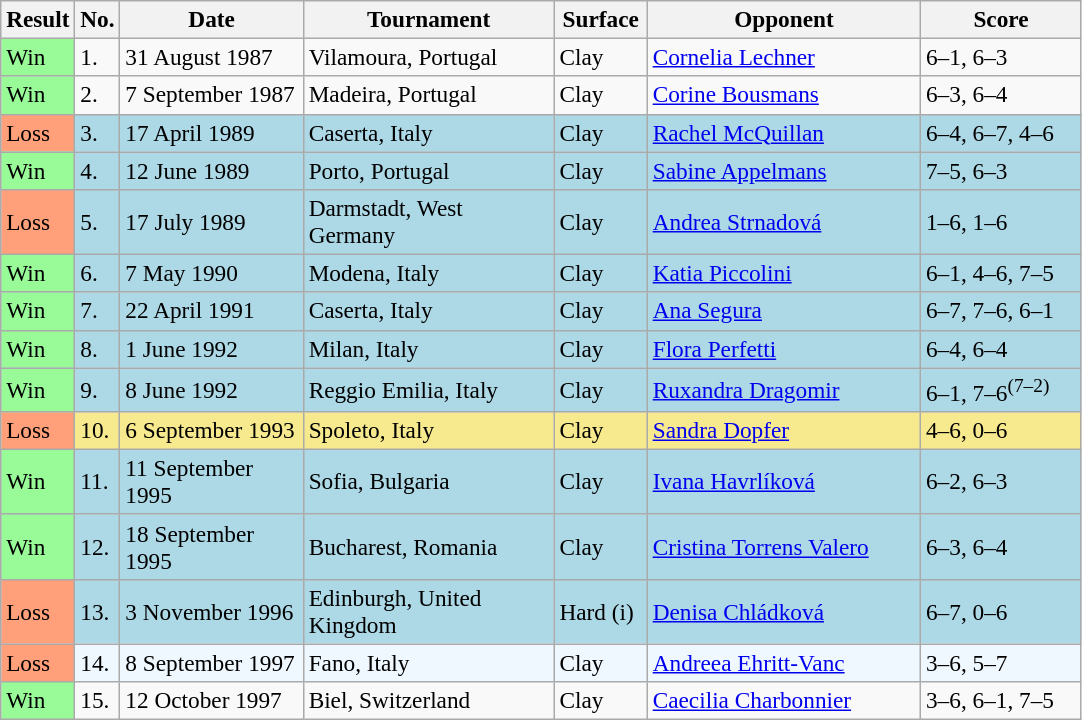<table class="sortable wikitable" style="font-size:97%;">
<tr>
<th>Result</th>
<th>No.</th>
<th style="width:115px">Date</th>
<th style="width:160px">Tournament</th>
<th style="width:55px">Surface</th>
<th style="width:175px">Opponent</th>
<th style="width:100px" class="unsortable">Score</th>
</tr>
<tr>
<td style="background:#98fb98;">Win</td>
<td>1.</td>
<td>31 August 1987</td>
<td>Vilamoura, Portugal</td>
<td>Clay</td>
<td> <a href='#'>Cornelia Lechner</a></td>
<td>6–1, 6–3</td>
</tr>
<tr>
<td style="background:#98fb98;">Win</td>
<td>2.</td>
<td>7 September 1987</td>
<td>Madeira, Portugal</td>
<td>Clay</td>
<td> <a href='#'>Corine Bousmans</a></td>
<td>6–3, 6–4</td>
</tr>
<tr style="background:lightblue;">
<td style="background:#ffa07a;">Loss</td>
<td>3.</td>
<td>17 April 1989</td>
<td>Caserta, Italy</td>
<td>Clay</td>
<td> <a href='#'>Rachel McQuillan</a></td>
<td>6–4, 6–7, 4–6</td>
</tr>
<tr style="background:lightblue;">
<td style="background:#98fb98;">Win</td>
<td>4.</td>
<td>12 June 1989</td>
<td>Porto, Portugal</td>
<td>Clay</td>
<td> <a href='#'>Sabine Appelmans</a></td>
<td>7–5, 6–3</td>
</tr>
<tr style="background:lightblue;">
<td style="background:#ffa07a;">Loss</td>
<td>5.</td>
<td>17 July 1989</td>
<td>Darmstadt, West Germany</td>
<td>Clay</td>
<td> <a href='#'>Andrea Strnadová</a></td>
<td>1–6, 1–6</td>
</tr>
<tr style="background:lightblue;">
<td style="background:#98fb98;">Win</td>
<td>6.</td>
<td>7 May 1990</td>
<td>Modena, Italy</td>
<td>Clay</td>
<td> <a href='#'>Katia Piccolini</a></td>
<td>6–1, 4–6, 7–5</td>
</tr>
<tr style="background:lightblue;">
<td style="background:#98fb98;">Win</td>
<td>7.</td>
<td>22 April 1991</td>
<td>Caserta, Italy</td>
<td>Clay</td>
<td> <a href='#'>Ana Segura</a></td>
<td>6–7, 7–6, 6–1</td>
</tr>
<tr style="background:lightblue;">
<td style="background:#98fb98;">Win</td>
<td>8.</td>
<td>1 June 1992</td>
<td>Milan, Italy</td>
<td>Clay</td>
<td> <a href='#'>Flora Perfetti</a></td>
<td>6–4, 6–4</td>
</tr>
<tr style="background:lightblue;">
<td style="background:#98fb98;">Win</td>
<td>9.</td>
<td>8 June 1992</td>
<td>Reggio Emilia, Italy</td>
<td>Clay</td>
<td> <a href='#'>Ruxandra Dragomir</a></td>
<td>6–1, 7–6<sup>(7–2)</sup></td>
</tr>
<tr style="background:#f7e98e;">
<td style="background:#ffa07a;">Loss</td>
<td>10.</td>
<td>6 September 1993</td>
<td>Spoleto, Italy</td>
<td>Clay</td>
<td> <a href='#'>Sandra Dopfer</a></td>
<td>4–6, 0–6</td>
</tr>
<tr style="background:lightblue;">
<td style="background:#98fb98;">Win</td>
<td>11.</td>
<td>11 September 1995</td>
<td>Sofia, Bulgaria</td>
<td>Clay</td>
<td> <a href='#'>Ivana Havrlíková</a></td>
<td>6–2, 6–3</td>
</tr>
<tr style="background:lightblue;">
<td style="background:#98fb98;">Win</td>
<td>12.</td>
<td>18 September 1995</td>
<td>Bucharest, Romania</td>
<td>Clay</td>
<td> <a href='#'>Cristina Torrens Valero</a></td>
<td>6–3, 6–4</td>
</tr>
<tr style="background:lightblue;">
<td style="background:#ffa07a;">Loss</td>
<td>13.</td>
<td>3 November 1996</td>
<td>Edinburgh, United Kingdom</td>
<td>Hard (i)</td>
<td> <a href='#'>Denisa Chládková</a></td>
<td>6–7, 0–6</td>
</tr>
<tr bgcolor="#f0f8ff">
<td style="background:#ffa07a;">Loss</td>
<td>14.</td>
<td>8 September 1997</td>
<td>Fano, Italy</td>
<td>Clay</td>
<td> <a href='#'>Andreea Ehritt-Vanc</a></td>
<td>3–6, 5–7</td>
</tr>
<tr>
<td style="background:#98fb98;">Win</td>
<td>15.</td>
<td>12 October 1997</td>
<td>Biel, Switzerland</td>
<td>Clay</td>
<td> <a href='#'>Caecilia Charbonnier</a></td>
<td>3–6, 6–1, 7–5</td>
</tr>
</table>
